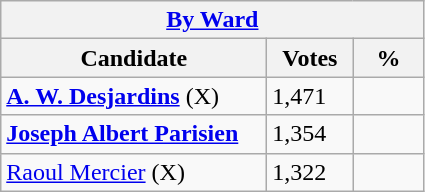<table class="wikitable">
<tr>
<th colspan="3"><a href='#'>By Ward</a></th>
</tr>
<tr>
<th style="width: 170px">Candidate</th>
<th style="width: 50px">Votes</th>
<th style="width: 40px">%</th>
</tr>
<tr>
<td><strong><a href='#'>A. W. Desjardins</a></strong> (X)</td>
<td>1,471</td>
<td></td>
</tr>
<tr>
<td><strong><a href='#'>Joseph Albert Parisien</a></strong></td>
<td>1,354</td>
<td></td>
</tr>
<tr>
<td><a href='#'>Raoul Mercier</a> (X)</td>
<td>1,322</td>
<td></td>
</tr>
</table>
